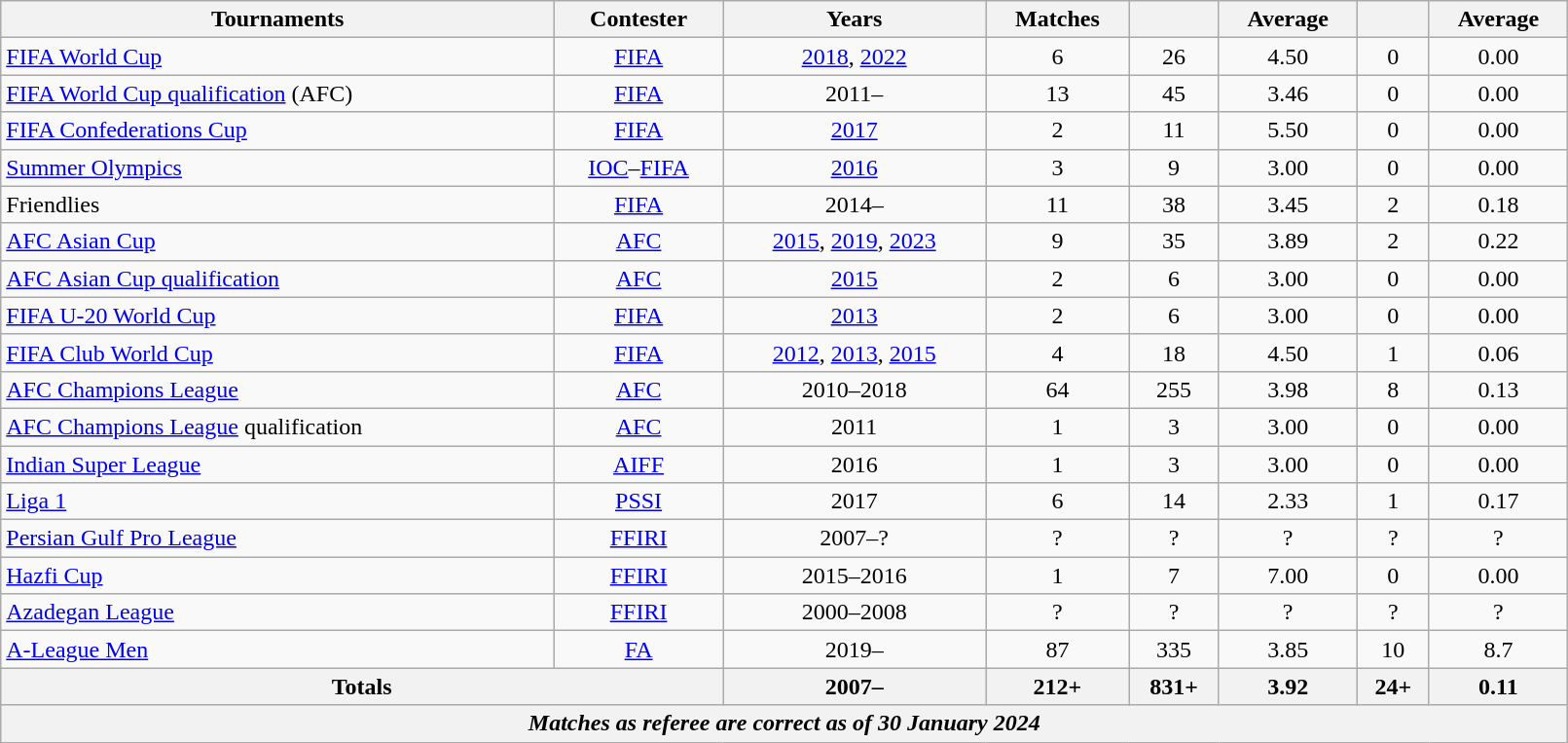<table class="wikitable sortable sortbottom" style="font-size:100%; text-align: center; width: 85%;">
<tr>
<th align=left>Tournaments</th>
<th>Contester</th>
<th>Years</th>
<th>Matches</th>
<th></th>
<th> Average</th>
<th></th>
<th> Average</th>
</tr>
<tr>
<td align=left><a href='#'>FIFA World Cup</a></td>
<td><a href='#'>FIFA</a></td>
<td><a href='#'>2018</a>, <a href='#'>2022</a></td>
<td>6</td>
<td>26</td>
<td>4.50</td>
<td>0</td>
<td>0.00</td>
</tr>
<tr>
<td align=left><a href='#'>FIFA World Cup qualification</a> (AFC)</td>
<td><a href='#'>FIFA</a></td>
<td>2011–</td>
<td>13</td>
<td>45</td>
<td>3.46</td>
<td>0</td>
<td>0.00</td>
</tr>
<tr>
<td align=left><a href='#'>FIFA Confederations Cup</a></td>
<td><a href='#'>FIFA</a></td>
<td><a href='#'>2017</a></td>
<td>2</td>
<td>11</td>
<td>5.50</td>
<td>0</td>
<td>0.00</td>
</tr>
<tr>
<td align=left><a href='#'>Summer Olympics</a></td>
<td><a href='#'>IOC</a>–<a href='#'>FIFA</a></td>
<td><a href='#'>2016</a></td>
<td>3</td>
<td>9</td>
<td>3.00</td>
<td>0</td>
<td>0.00</td>
</tr>
<tr>
<td align=left>Friendlies</td>
<td><a href='#'>FIFA</a></td>
<td>2014–</td>
<td>11</td>
<td>38</td>
<td>3.45</td>
<td>2</td>
<td>0.18</td>
</tr>
<tr>
<td align=left><a href='#'>AFC Asian Cup</a></td>
<td><a href='#'>AFC</a></td>
<td><a href='#'>2015</a>, <a href='#'>2019</a>, <a href='#'>2023</a></td>
<td>9</td>
<td>35</td>
<td>3.89</td>
<td>2</td>
<td>0.22</td>
</tr>
<tr>
<td align=left><a href='#'>AFC Asian Cup qualification</a></td>
<td><a href='#'>AFC</a></td>
<td><a href='#'>2015</a></td>
<td>2</td>
<td>6</td>
<td>3.00</td>
<td>0</td>
<td>0.00</td>
</tr>
<tr>
<td align=left><a href='#'>FIFA U-20 World Cup</a></td>
<td><a href='#'>FIFA</a></td>
<td><a href='#'>2013</a></td>
<td>2</td>
<td>6</td>
<td>3.00</td>
<td>0</td>
<td>0.00</td>
</tr>
<tr>
<td align=left><a href='#'>FIFA Club World Cup</a></td>
<td><a href='#'>FIFA</a></td>
<td><a href='#'>2012</a>, <a href='#'>2013</a>, <a href='#'>2015</a></td>
<td>4</td>
<td>18</td>
<td>4.50</td>
<td>1</td>
<td>0.06</td>
</tr>
<tr>
<td align=left><a href='#'>AFC Champions League</a></td>
<td><a href='#'>AFC</a></td>
<td>2010–2018</td>
<td>64</td>
<td>255</td>
<td>3.98</td>
<td>8</td>
<td>0.13</td>
</tr>
<tr>
<td align=left><a href='#'>AFC Champions League</a> qualification</td>
<td><a href='#'>AFC</a></td>
<td>2011</td>
<td>1</td>
<td>3</td>
<td>3.00</td>
<td>0</td>
<td>0.00</td>
</tr>
<tr>
<td align=left> <a href='#'>Indian Super League</a></td>
<td> <a href='#'>AIFF</a></td>
<td>2016</td>
<td>1</td>
<td>3</td>
<td>3.00</td>
<td>0</td>
<td>0.00</td>
</tr>
<tr>
<td align=left> <a href='#'>Liga 1</a></td>
<td> <a href='#'>PSSI</a></td>
<td>2017</td>
<td>6</td>
<td>14</td>
<td>2.33</td>
<td>1</td>
<td>0.17</td>
</tr>
<tr>
<td align=left> <a href='#'>Persian Gulf Pro League</a></td>
<td> <a href='#'>FFIRI</a></td>
<td>2007–?</td>
<td>?</td>
<td>?</td>
<td>?</td>
<td>?</td>
<td>?</td>
</tr>
<tr>
<td align=left> <a href='#'>Hazfi Cup</a></td>
<td> <a href='#'>FFIRI</a></td>
<td>2015–2016</td>
<td>1</td>
<td>7</td>
<td>7.00</td>
<td>0</td>
<td>0.00</td>
</tr>
<tr>
<td align=left> <a href='#'>Azadegan League</a></td>
<td> <a href='#'>FFIRI</a></td>
<td>2000–2008</td>
<td>?</td>
<td>?</td>
<td>?</td>
<td>?</td>
<td>?</td>
</tr>
<tr>
<td align=left> <a href='#'>A-League Men</a></td>
<td> <a href='#'>FA</a></td>
<td>2019–</td>
<td>87</td>
<td>335</td>
<td>3.85</td>
<td>10</td>
<td>8.7</td>
</tr>
<tr>
<th ! align=left colspan=2>Totals</th>
<th>2007–</th>
<th>212+</th>
<th>831+</th>
<th>3.92</th>
<th>24+</th>
<th>0.11</th>
</tr>
<tr>
<th ! align=left colspan=8><em>Matches as referee are correct as of 30 January 2024</em></th>
</tr>
</table>
